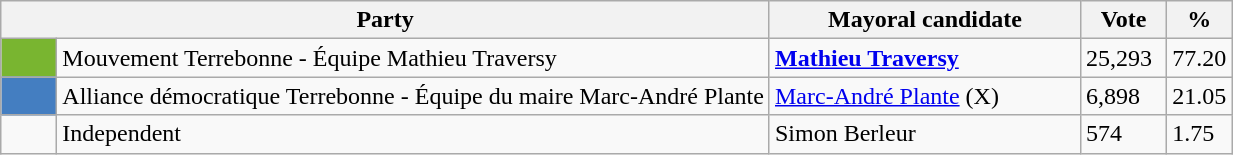<table class="wikitable">
<tr>
<th bgcolor="#DDDDFF" width="230px" colspan="2">Party</th>
<th bgcolor="#DDDDFF" width="200px">Mayoral candidate</th>
<th bgcolor="#DDDDFF" width="50px">Vote</th>
<th bgcolor="#DDDDFF" width="30px">%</th>
</tr>
<tr>
<td bgcolor=#79b530 width="30px"> </td>
<td>Mouvement Terrebonne - Équipe Mathieu Traversy</td>
<td><strong><a href='#'>Mathieu Traversy</a></strong></td>
<td>25,293</td>
<td>77.20</td>
</tr>
<tr>
<td bgcolor=#447EC1 width="30px"> </td>
<td>Alliance démocratique Terrebonne - Équipe du maire Marc-André Plante</td>
<td><a href='#'>Marc-André Plante</a> (X)</td>
<td>6,898</td>
<td>21.05</td>
</tr>
<tr>
<td> </td>
<td>Independent</td>
<td>Simon Berleur</td>
<td>574</td>
<td>1.75</td>
</tr>
</table>
